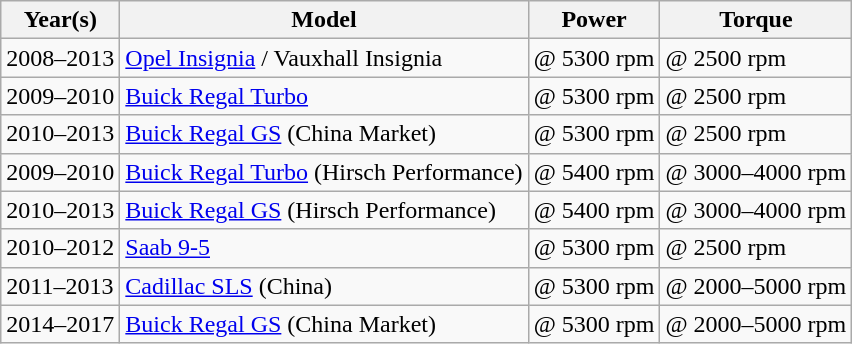<table class="wikitable">
<tr>
<th scope="col">Year(s)</th>
<th scope="col">Model</th>
<th scope="col">Power</th>
<th scope="col">Torque</th>
</tr>
<tr>
<td>2008–2013</td>
<td><a href='#'>Opel Insignia</a> / Vauxhall Insignia</td>
<td> @ 5300 rpm</td>
<td> @ 2500 rpm</td>
</tr>
<tr>
<td>2009–2010</td>
<td><a href='#'>Buick Regal Turbo</a></td>
<td> @ 5300 rpm</td>
<td> @ 2500 rpm</td>
</tr>
<tr>
<td>2010–2013</td>
<td><a href='#'>Buick Regal GS</a> (China Market)</td>
<td> @ 5300 rpm</td>
<td> @ 2500 rpm</td>
</tr>
<tr>
<td>2009–2010</td>
<td><a href='#'>Buick Regal Turbo</a> (Hirsch Performance)</td>
<td> @ 5400 rpm</td>
<td> @ 3000–4000 rpm</td>
</tr>
<tr>
<td>2010–2013</td>
<td><a href='#'>Buick Regal GS</a> (Hirsch Performance)</td>
<td> @ 5400 rpm</td>
<td> @ 3000–4000 rpm</td>
</tr>
<tr>
<td>2010–2012</td>
<td><a href='#'>Saab 9-5</a></td>
<td> @ 5300 rpm</td>
<td> @ 2500 rpm</td>
</tr>
<tr>
<td>2011–2013</td>
<td><a href='#'>Cadillac SLS</a> (China)</td>
<td> @ 5300 rpm</td>
<td> @ 2000–5000 rpm</td>
</tr>
<tr>
<td>2014–2017</td>
<td><a href='#'>Buick Regal GS</a> (China Market)</td>
<td> @ 5300 rpm</td>
<td> @ 2000–5000 rpm</td>
</tr>
</table>
